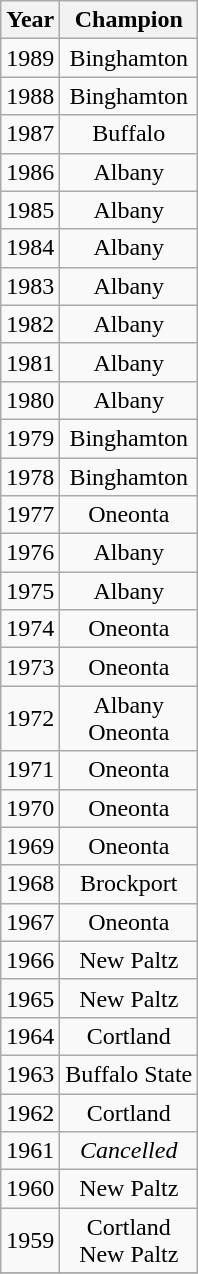<table class="wikitable" style="text-align:center" cellpadding=2 cellspacing=2>
<tr>
<th>Year</th>
<th>Champion</th>
</tr>
<tr>
<td>1989</td>
<td>Binghamton</td>
</tr>
<tr>
<td>1988</td>
<td>Binghamton</td>
</tr>
<tr>
<td>1987</td>
<td>Buffalo</td>
</tr>
<tr>
<td>1986</td>
<td>Albany</td>
</tr>
<tr>
<td>1985</td>
<td>Albany</td>
</tr>
<tr>
<td>1984</td>
<td>Albany</td>
</tr>
<tr>
<td>1983</td>
<td>Albany</td>
</tr>
<tr>
<td>1982</td>
<td>Albany</td>
</tr>
<tr>
<td>1981</td>
<td>Albany</td>
</tr>
<tr>
<td>1980</td>
<td>Albany</td>
</tr>
<tr>
<td>1979</td>
<td>Binghamton</td>
</tr>
<tr>
<td>1978</td>
<td>Binghamton</td>
</tr>
<tr>
<td>1977</td>
<td>Oneonta</td>
</tr>
<tr>
<td>1976</td>
<td>Albany</td>
</tr>
<tr>
<td>1975</td>
<td>Albany</td>
</tr>
<tr>
<td>1974</td>
<td>Oneonta</td>
</tr>
<tr>
<td>1973</td>
<td>Oneonta</td>
</tr>
<tr>
<td>1972</td>
<td>Albany<br>Oneonta</td>
</tr>
<tr>
<td>1971</td>
<td>Oneonta</td>
</tr>
<tr>
<td>1970</td>
<td>Oneonta</td>
</tr>
<tr>
<td>1969</td>
<td>Oneonta</td>
</tr>
<tr>
<td>1968</td>
<td>Brockport</td>
</tr>
<tr>
<td>1967</td>
<td>Oneonta</td>
</tr>
<tr>
<td>1966</td>
<td>New Paltz</td>
</tr>
<tr>
<td>1965</td>
<td>New Paltz</td>
</tr>
<tr>
<td>1964</td>
<td>Cortland</td>
</tr>
<tr>
<td>1963</td>
<td>Buffalo State</td>
</tr>
<tr>
<td>1962</td>
<td>Cortland</td>
</tr>
<tr>
<td>1961</td>
<td><em>Cancelled</em></td>
</tr>
<tr>
<td>1960</td>
<td>New Paltz</td>
</tr>
<tr>
<td>1959</td>
<td>Cortland<br>New Paltz</td>
</tr>
<tr>
</tr>
</table>
